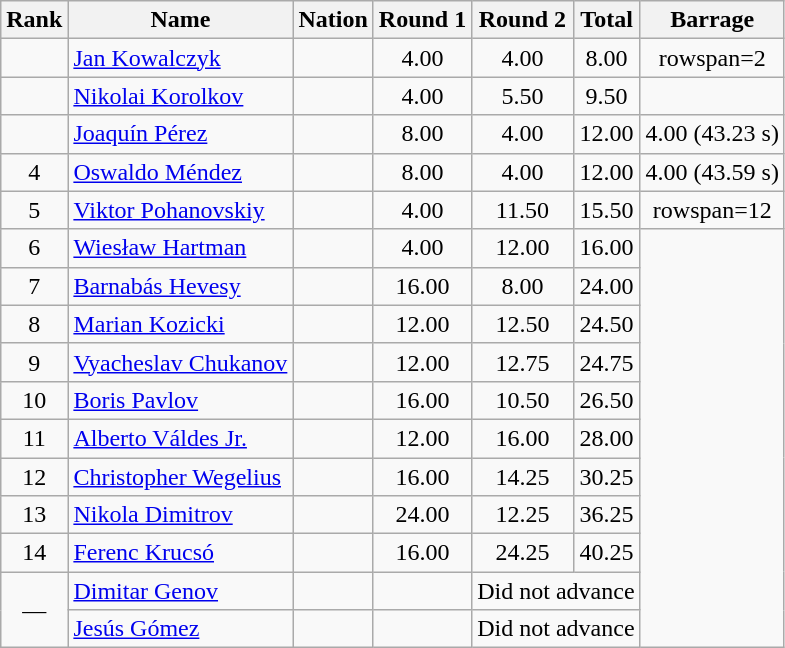<table class="wikitable sortable" style="text-align:center">
<tr>
<th>Rank</th>
<th>Name</th>
<th>Nation</th>
<th>Round 1</th>
<th>Round 2</th>
<th>Total</th>
<th class=unsortable>Barrage</th>
</tr>
<tr>
<td></td>
<td align="left"><a href='#'>Jan Kowalczyk</a></td>
<td align="left"></td>
<td>4.00</td>
<td>4.00</td>
<td>8.00</td>
<td>rowspan=2 </td>
</tr>
<tr>
<td></td>
<td align="left"><a href='#'>Nikolai Korolkov</a></td>
<td align="left"></td>
<td>4.00</td>
<td>5.50</td>
<td>9.50</td>
</tr>
<tr>
<td></td>
<td align="left"><a href='#'>Joaquín Pérez</a></td>
<td align="left"></td>
<td>8.00</td>
<td>4.00</td>
<td>12.00</td>
<td>4.00 (43.23 s)</td>
</tr>
<tr>
<td>4</td>
<td align="left"><a href='#'>Oswaldo Méndez</a></td>
<td align="left"></td>
<td>8.00</td>
<td>4.00</td>
<td>12.00</td>
<td>4.00 (43.59 s)</td>
</tr>
<tr>
<td>5</td>
<td align="left"><a href='#'>Viktor Pohanovskiy</a></td>
<td align="left"></td>
<td>4.00</td>
<td>11.50</td>
<td>15.50</td>
<td>rowspan=12 </td>
</tr>
<tr>
<td>6</td>
<td align="left"><a href='#'>Wiesław Hartman</a></td>
<td align="left"></td>
<td>4.00</td>
<td>12.00</td>
<td>16.00</td>
</tr>
<tr>
<td>7</td>
<td align="left"><a href='#'>Barnabás Hevesy</a></td>
<td align="left"></td>
<td>16.00</td>
<td>8.00</td>
<td>24.00</td>
</tr>
<tr>
<td>8</td>
<td align="left"><a href='#'>Marian Kozicki</a></td>
<td align="left"></td>
<td>12.00</td>
<td>12.50</td>
<td>24.50</td>
</tr>
<tr>
<td>9</td>
<td align="left"><a href='#'>Vyacheslav Chukanov</a></td>
<td align="left"></td>
<td>12.00</td>
<td>12.75</td>
<td>24.75</td>
</tr>
<tr>
<td>10</td>
<td align="left"><a href='#'>Boris Pavlov</a></td>
<td align="left"></td>
<td>16.00</td>
<td>10.50</td>
<td>26.50</td>
</tr>
<tr>
<td>11</td>
<td align="left"><a href='#'>Alberto Váldes Jr.</a></td>
<td align="left"></td>
<td>12.00</td>
<td>16.00</td>
<td>28.00</td>
</tr>
<tr>
<td>12</td>
<td align="left"><a href='#'>Christopher Wegelius</a></td>
<td align="left"></td>
<td>16.00</td>
<td>14.25</td>
<td>30.25</td>
</tr>
<tr>
<td>13</td>
<td align="left"><a href='#'>Nikola Dimitrov</a></td>
<td align="left"></td>
<td>24.00</td>
<td>12.25</td>
<td>36.25</td>
</tr>
<tr>
<td>14</td>
<td align="left"><a href='#'>Ferenc Krucsó</a></td>
<td align="left"></td>
<td>16.00</td>
<td>24.25</td>
<td>40.25</td>
</tr>
<tr>
<td data-sort-value=15 rowspan=2>—</td>
<td align="left"><a href='#'>Dimitar Genov</a></td>
<td align="left"></td>
<td data-sort-value=100></td>
<td colspan=2 data-sort-value=100>Did not advance</td>
</tr>
<tr>
<td align="left"><a href='#'>Jesús Gómez</a></td>
<td align="left"></td>
<td data-sort-value=100></td>
<td colspan=2 data-sort-value=100>Did not advance</td>
</tr>
</table>
